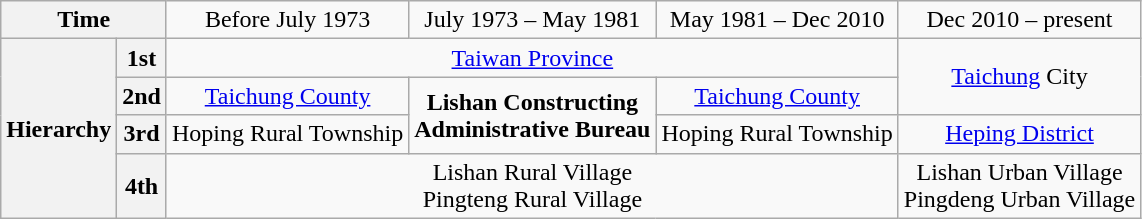<table class=wikitable style="text-align:center;">
<tr>
<th colspan=2>Time</th>
<td>Before July 1973</td>
<td>July 1973 – May 1981</td>
<td>May 1981 – Dec 2010</td>
<td>Dec 2010 – present</td>
</tr>
<tr>
<th rowspan=4>Hierarchy</th>
<th>1st</th>
<td colspan=3><a href='#'>Taiwan Province</a></td>
<td rowspan=2><a href='#'>Taichung</a> City</td>
</tr>
<tr>
<th>2nd</th>
<td><a href='#'>Taichung County</a></td>
<td rowspan=2><strong>Lishan Constructing<br>Administrative Bureau</strong></td>
<td><a href='#'>Taichung County</a></td>
</tr>
<tr>
<th>3rd</th>
<td>Hoping Rural Township</td>
<td>Hoping Rural Township</td>
<td><a href='#'>Heping District</a></td>
</tr>
<tr>
<th>4th</th>
<td colspan=3>Lishan Rural Village<br>Pingteng Rural Village</td>
<td>Lishan Urban Village<br>Pingdeng Urban Village</td>
</tr>
</table>
